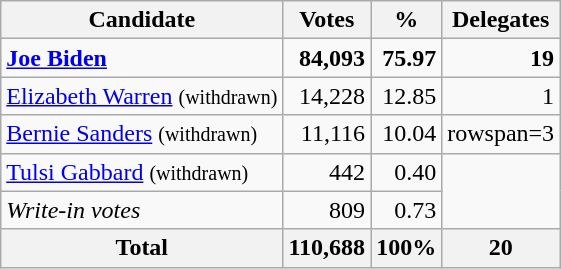<table class="wikitable sortable" style="text-align:right;">
<tr>
<th>Candidate</th>
<th>Votes</th>
<th>%</th>
<th>Delegates</th>
</tr>
<tr>
<td style="text-align:left;" data-sort-value="Biden, Joe"><strong><a href='#'>Joe Biden</a></strong></td>
<td><strong>84,093</strong></td>
<td><strong>75.97</strong></td>
<td><strong>19</strong></td>
</tr>
<tr>
<td style="text-align:left;" data-sort-value="Warren, Elizabeth"><a href='#'>Elizabeth Warren</a> <small>(withdrawn)</small></td>
<td>14,228</td>
<td>12.85</td>
<td>1</td>
</tr>
<tr>
<td style="text-align:left;" data-sort-value="Sanders, Bernie"><a href='#'>Bernie Sanders</a> <small>(withdrawn)</small></td>
<td>11,116</td>
<td>10.04</td>
<td>rowspan=3 </td>
</tr>
<tr>
<td style="text-align:left;" data-sort-value="Gabbard, Tulsi"><a href='#'>Tulsi Gabbard</a> <small>(withdrawn)</small></td>
<td>442</td>
<td>0.40</td>
</tr>
<tr>
<td style="text-align:left;" data-sort-value="ZZ"><em>Write-in votes</em></td>
<td>809</td>
<td>0.73</td>
</tr>
<tr>
<th>Total</th>
<th>110,688</th>
<th>100%</th>
<th>20</th>
</tr>
</table>
